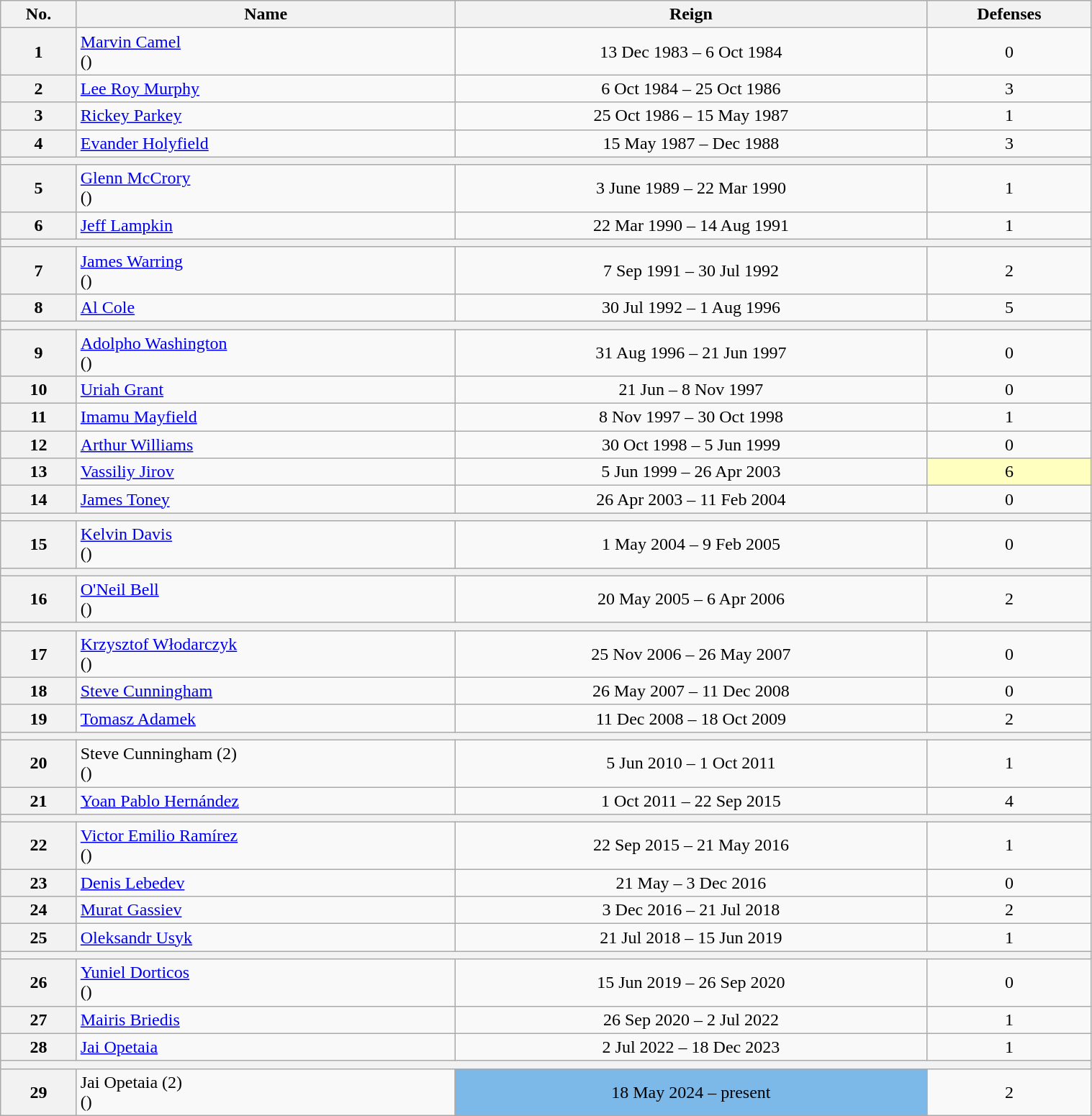<table class="wikitable sortable" style="width:80%;">
<tr>
<th>No.</th>
<th>Name</th>
<th>Reign</th>
<th>Defenses</th>
</tr>
<tr align=center>
<th>1</th>
<td align=left><a href='#'>Marvin Camel</a><br>()</td>
<td>13 Dec 1983 – 6 Oct 1984</td>
<td>0</td>
</tr>
<tr align=center>
<th>2</th>
<td align=left><a href='#'>Lee Roy Murphy</a></td>
<td>6 Oct 1984 – 25 Oct 1986</td>
<td>3</td>
</tr>
<tr align=center>
<th>3</th>
<td align=left><a href='#'>Rickey Parkey</a></td>
<td>25 Oct 1986 – 15 May 1987</td>
<td>1</td>
</tr>
<tr align=center>
<th>4</th>
<td align=left><a href='#'>Evander Holyfield</a></td>
<td>15 May 1987 – Dec 1988</td>
<td>3</td>
</tr>
<tr align=center>
<th colspan=4></th>
</tr>
<tr align=center>
<th>5</th>
<td align=left><a href='#'>Glenn McCrory</a><br>()</td>
<td>3 June 1989 – 22 Mar 1990</td>
<td>1</td>
</tr>
<tr align=center>
<th>6</th>
<td align=left><a href='#'>Jeff Lampkin</a></td>
<td>22 Mar 1990 – 14 Aug 1991</td>
<td>1</td>
</tr>
<tr align=center>
<th colspan=4></th>
</tr>
<tr align=center>
<th>7</th>
<td align=left><a href='#'>James Warring</a><br>()</td>
<td>7 Sep 1991 – 30 Jul 1992</td>
<td>2</td>
</tr>
<tr align=center>
<th>8</th>
<td align=left><a href='#'>Al Cole</a></td>
<td>30 Jul 1992 – 1 Aug 1996</td>
<td>5</td>
</tr>
<tr align=center>
<th colspan=4></th>
</tr>
<tr align=center>
<th>9</th>
<td align=left><a href='#'>Adolpho Washington</a><br>()</td>
<td>31 Aug 1996 – 21 Jun 1997</td>
<td>0</td>
</tr>
<tr align=center>
<th>10</th>
<td align=left><a href='#'>Uriah Grant</a></td>
<td>21 Jun – 8 Nov 1997</td>
<td>0</td>
</tr>
<tr align=center>
<th>11</th>
<td align=left><a href='#'>Imamu Mayfield</a></td>
<td>8 Nov 1997 – 30 Oct 1998</td>
<td>1</td>
</tr>
<tr align=center>
<th>12</th>
<td align=left><a href='#'>Arthur Williams</a></td>
<td>30 Oct 1998 – 5 Jun 1999</td>
<td>0</td>
</tr>
<tr align=center>
<th>13</th>
<td align=left><a href='#'>Vassiliy Jirov</a></td>
<td>5 Jun 1999 – 26 Apr 2003</td>
<td style="background:#ffffbf;">6</td>
</tr>
<tr align=center>
<th>14</th>
<td align=left><a href='#'>James Toney</a></td>
<td>26 Apr 2003 – 11 Feb 2004</td>
<td>0</td>
</tr>
<tr align=center>
<th colspan=4></th>
</tr>
<tr align=center>
<th>15</th>
<td align=left><a href='#'>Kelvin Davis</a><br>()</td>
<td>1 May 2004 – 9 Feb 2005</td>
<td>0</td>
</tr>
<tr align=center>
<th colspan=4></th>
</tr>
<tr align=center>
<th>16</th>
<td align=left><a href='#'>O'Neil Bell</a><br>()</td>
<td>20 May 2005 – 6 Apr 2006</td>
<td>2</td>
</tr>
<tr align=center>
<th colspan=4></th>
</tr>
<tr align=center>
<th>17</th>
<td align=left><a href='#'>Krzysztof Włodarczyk</a><br>()</td>
<td>25 Nov 2006 – 26 May 2007</td>
<td>0</td>
</tr>
<tr align=center>
<th>18</th>
<td align=left><a href='#'>Steve Cunningham</a></td>
<td>26 May 2007 – 11 Dec 2008</td>
<td>0</td>
</tr>
<tr align=center>
<th>19</th>
<td align=left><a href='#'>Tomasz Adamek</a></td>
<td>11 Dec 2008 – 18 Oct 2009</td>
<td>2</td>
</tr>
<tr align=center>
<th colspan=4></th>
</tr>
<tr align=center>
<th>20</th>
<td align=left>Steve Cunningham (2) <br>()</td>
<td>5 Jun 2010 – 1 Oct 2011</td>
<td>1</td>
</tr>
<tr align=center>
<th>21</th>
<td align=left><a href='#'>Yoan Pablo Hernández</a></td>
<td>1 Oct 2011 – 22 Sep 2015</td>
<td>4</td>
</tr>
<tr align=center>
<th colspan=4></th>
</tr>
<tr align=center>
<th>22</th>
<td align=left><a href='#'>Victor Emilio Ramírez</a><br>()</td>
<td>22 Sep 2015 – 21 May 2016</td>
<td>1</td>
</tr>
<tr align=center>
<th>23</th>
<td align=left><a href='#'>Denis Lebedev</a></td>
<td>21 May – 3 Dec 2016</td>
<td>0</td>
</tr>
<tr align=center>
<th>24</th>
<td align=left><a href='#'>Murat Gassiev</a></td>
<td>3 Dec 2016 – 21 Jul 2018</td>
<td>2</td>
</tr>
<tr align=center>
<th>25</th>
<td align=left><a href='#'>Oleksandr Usyk</a></td>
<td>21 Jul 2018 – 15 Jun 2019</td>
<td>1</td>
</tr>
<tr align=center>
<th colspan=4></th>
</tr>
<tr align=center>
<th>26</th>
<td align=left><a href='#'>Yuniel Dorticos</a><br>()</td>
<td>15 Jun 2019 – 26 Sep 2020</td>
<td>0</td>
</tr>
<tr align=center>
<th>27</th>
<td align=left><a href='#'>Mairis Briedis</a></td>
<td>26 Sep 2020 – 2 Jul 2022</td>
<td>1</td>
</tr>
<tr align=center>
<th>28</th>
<td align=left><a href='#'>Jai Opetaia</a></td>
<td>2 Jul 2022 – 18 Dec 2023</td>
<td>1</td>
</tr>
<tr align=center>
<th colspan=4></th>
</tr>
<tr align=center>
<th>29</th>
<td align=left>Jai Opetaia (2)<br>()</td>
<td style="background:#7CB9E8;">18 May 2024 – present</td>
<td>2</td>
</tr>
</table>
